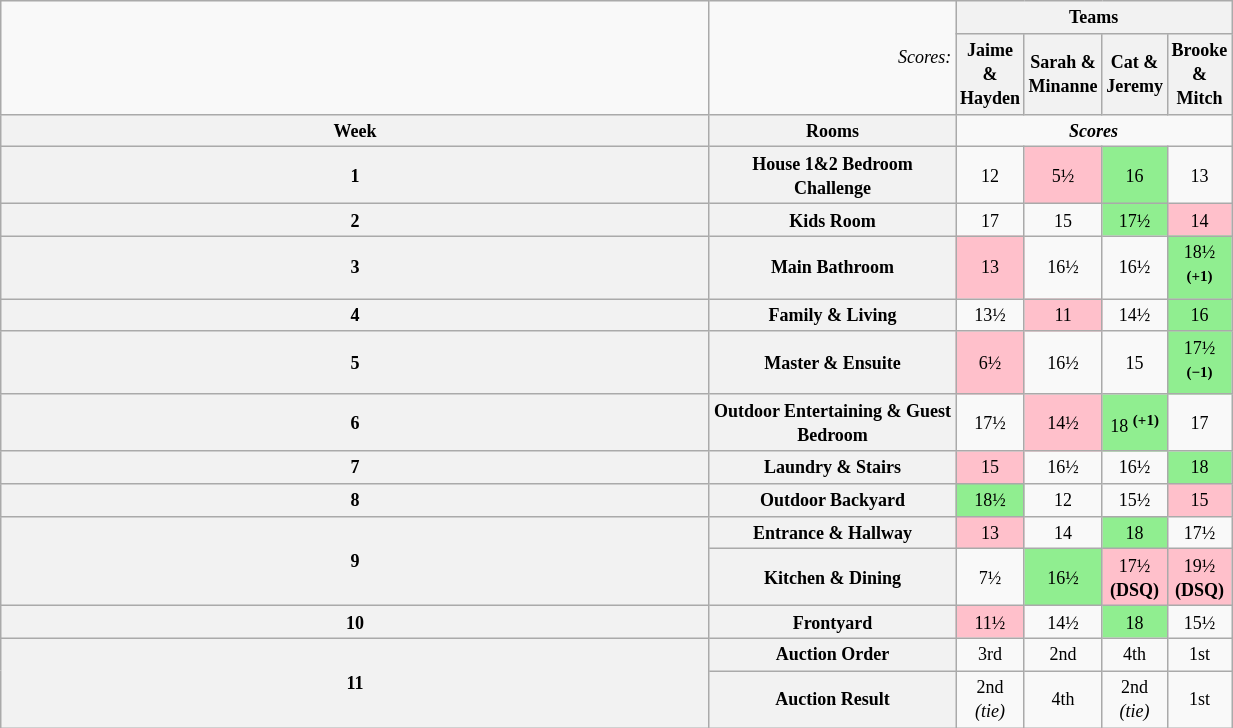<table class="wikitable" style="text-align: center; font-size: 9pt; line-height:16px; width:65%">
<tr>
<td rowspan="2"></td>
<td style="width:20%; text-align:right;" rowspan="2"><em>Scores:</em></td>
<th colspan="4">Teams</th>
</tr>
<tr>
<th style="width:5%;" scope="col" style="background:#B87BF6; background-color:orange">Jaime & Hayden</th>
<th style="width:5%;" scope="col" style="background:skyblue; color:black;">Sarah & Minanne</th>
<th style="width:5%;" scope="col" style="background:#f4de00; color:black;">Cat & Jeremy</th>
<th style="width:5%;" scope="col" style="background:#B87BF6; color:black;">Brooke & Mitch</th>
</tr>
<tr>
<th>Week</th>
<th>Rooms</th>
<td colspan="4"><strong><em>Scores</em></strong></td>
</tr>
<tr>
<th>1</th>
<th style="width:5%;">House 1&2 Bedroom Challenge</th>
<td>12</td>
<td bgcolor="pink">5½</td>
<td bgcolor="lightgreen">16</td>
<td>13</td>
</tr>
<tr>
<th>2</th>
<th style="width:5%;">Kids Room</th>
<td>17</td>
<td>15</td>
<td bgcolor="lightgreen">17½</td>
<td bgcolor="pink">14</td>
</tr>
<tr>
<th>3</th>
<th style="width:5%;">Main Bathroom</th>
<td bgcolor="pink">13</td>
<td>16½</td>
<td>16½</td>
<td bgcolor="lightgreen">18½ <strong><sup>(+1)</sup></strong></td>
</tr>
<tr>
<th>4</th>
<th style="width:5%;">Family & Living</th>
<td>13½</td>
<td bgcolor="pink">11</td>
<td>14½</td>
<td bgcolor="lightgreen">16</td>
</tr>
<tr>
<th>5</th>
<th style="width:5%;">Master & Ensuite</th>
<td bgcolor="pink">6½</td>
<td>16½</td>
<td>15</td>
<td bgcolor="lightgreen">17½ <strong><sup>(−1)</sup></strong></td>
</tr>
<tr>
<th>6</th>
<th style="width:5%;">Outdoor Entertaining & Guest Bedroom</th>
<td>17½</td>
<td bgcolor="pink">14½</td>
<td bgcolor="lightgreen">18 <strong><sup>(+1)</sup></strong></td>
<td>17</td>
</tr>
<tr>
<th>7</th>
<th style="width:5%;">Laundry & Stairs</th>
<td bgcolor="pink">15</td>
<td>16½</td>
<td>16½</td>
<td bgcolor="lightgreen">18</td>
</tr>
<tr>
<th>8</th>
<th style="width:5%;">Outdoor Backyard</th>
<td bgcolor="lightgreen">18½</td>
<td>12</td>
<td>15½</td>
<td bgcolor="pink">15</td>
</tr>
<tr>
<th rowspan="2">9</th>
<th>Entrance & Hallway</th>
<td bgcolor="pink">13</td>
<td>14</td>
<td bgcolor="lightgreen">18</td>
<td>17½</td>
</tr>
<tr>
<th>Kitchen & Dining</th>
<td>7½</td>
<td bgcolor="lightgreen">16½</td>
<td bgcolor="pink">17½ <strong>(DSQ)</strong></td>
<td bgcolor="pink">19½ <strong>(DSQ)</strong></td>
</tr>
<tr>
<th>10</th>
<th style="width:5%;">Frontyard</th>
<td bgcolor="pink">11½</td>
<td>14½</td>
<td bgcolor="lightgreen">18</td>
<td>15½</td>
</tr>
<tr>
<th rowspan="2">11</th>
<th style="width:5%;">Auction Order </th>
<td>3rd</td>
<td>2nd</td>
<td>4th</td>
<td>1st</td>
</tr>
<tr>
<th style="width:5%;">Auction Result</th>
<td>2nd <em>(tie)</em></td>
<td>4th</td>
<td>2nd <em>(tie)</em></td>
<td>1st</td>
</tr>
</table>
